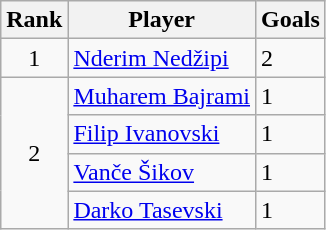<table class="wikitable">
<tr>
<th>Rank</th>
<th>Player</th>
<th>Goals</th>
</tr>
<tr>
<td align=center>1</td>
<td><a href='#'>Nderim Nedžipi</a></td>
<td>2</td>
</tr>
<tr>
<td align=center rowspan=4>2</td>
<td><a href='#'>Muharem Bajrami</a></td>
<td>1</td>
</tr>
<tr>
<td><a href='#'>Filip Ivanovski</a></td>
<td>1</td>
</tr>
<tr>
<td><a href='#'>Vanče Šikov</a></td>
<td>1</td>
</tr>
<tr>
<td><a href='#'>Darko Tasevski</a></td>
<td>1</td>
</tr>
</table>
